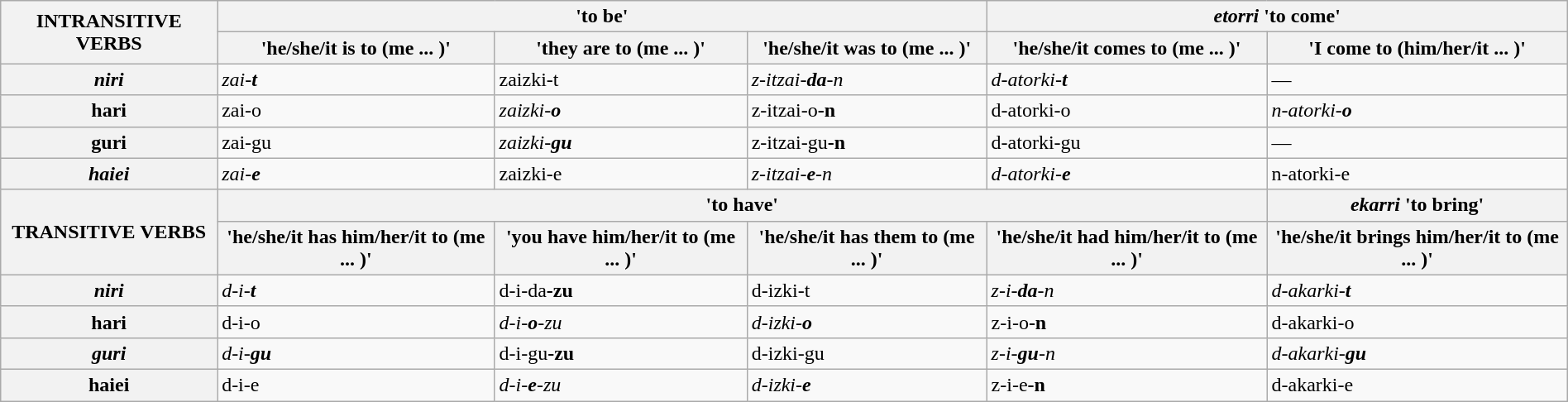<table class="wikitable" style="margin: 1em auto 1em auto">
<tr>
<th rowspan=2 align="center">INTRANSITIVE VERBS</th>
<th colspan=3 align="center">'to be'</th>
<th colspan=2 align="center"><em>etorri</em> 'to come'</th>
</tr>
<tr>
<th align="center">'he/she/it is to (me ... )'</th>
<th align="center">'they are to (me ... )'</th>
<th align="center">'he/she/it was to (me ... )'</th>
<th align="center">'he/she/it comes to (me ... )'</th>
<th align="center">'I come to (him/her/it ... )'</th>
</tr>
<tr>
<th><em>niri</em></th>
<td><em>zai-<strong>t<strong><em></td>
<td></em>zaizki-</strong>t</em></strong></td>
<td><em>z-itzai-<strong>da</strong>-n</em></td>
<td><em>d-atorki-<strong>t<strong><em></td>
<td>—</td>
</tr>
<tr>
<th></em>hari<em></th>
<td></em>zai-</strong>o</em></strong></td>
<td><em>zaizki-<strong>o<strong><em></td>
<td></em>z-itzai-</strong>o<strong>-n<em></td>
<td></em>d-atorki-</strong>o</em></strong></td>
<td><em>n-atorki-<strong>o<strong><em></td>
</tr>
<tr>
<th></em>guri<em></th>
<td></em>zai-</strong>gu</em></strong></td>
<td><em>zaizki-<strong>gu<strong><em></td>
<td></em>z-itzai-</strong>gu<strong>-n<em></td>
<td></em>d-atorki-</strong>gu</em></strong></td>
<td>—</td>
</tr>
<tr>
<th><em>haiei</em></th>
<td><em>zai-<strong>e<strong><em></td>
<td></em>zaizki-</strong>e</em></strong></td>
<td><em>z-itzai-<strong>e</strong>-n</em></td>
<td><em>d-atorki-<strong>e<strong><em></td>
<td></em>n-atorki-</strong>e</em></strong></td>
</tr>
<tr>
<th rowspan=2 align="center">TRANSITIVE VERBS</th>
<th colspan=4 align="center">'to have'</th>
<th align="center"><em>ekarri</em> 'to bring'</th>
</tr>
<tr>
<th align="center">'he/she/it has him/her/it to (me ... )'</th>
<th align="center">'you have him/her/it to (me ... )'</th>
<th align="center">'he/she/it has them to (me ... )'</th>
<th align="center">'he/she/it had him/her/it to (me ... )'</th>
<th align="center">'he/she/it brings him/her/it to (me ... )'</th>
</tr>
<tr>
<th><em>niri</em></th>
<td><em>d-i-<strong>t<strong><em></td>
<td></em>d-i-</strong>da<strong>-zu<em></td>
<td></em>d-izki-</strong>t</em></strong></td>
<td><em>z-i-<strong>da</strong>-n</em></td>
<td><em>d-akarki-<strong>t<strong><em></td>
</tr>
<tr>
<th></em>hari<em></th>
<td></em>d-i-</strong>o</em></strong></td>
<td><em>d-i-<strong>o</strong>-zu</em></td>
<td><em>d-izki-<strong>o<strong><em></td>
<td></em>z-i-</strong>o<strong>-n<em></td>
<td></em>d-akarki-</strong>o</em></strong></td>
</tr>
<tr>
<th><em>guri</em></th>
<td><em>d-i-<strong>gu<strong><em></td>
<td></em>d-i-</strong>gu<strong>-zu<em></td>
<td></em>d-izki-</strong>gu</em></strong></td>
<td><em>z-i-<strong>gu</strong>-n</em></td>
<td><em>d-akarki-<strong>gu<strong><em></td>
</tr>
<tr>
<th></em>haiei<em></th>
<td></em>d-i-</strong>e</em></strong></td>
<td><em>d-i-<strong>e</strong>-zu</em></td>
<td><em>d-izki-<strong>e<strong><em></td>
<td></em>z-i-</strong>e<strong>-n<em></td>
<td></em>d-akarki-</strong>e</em></strong></td>
</tr>
</table>
